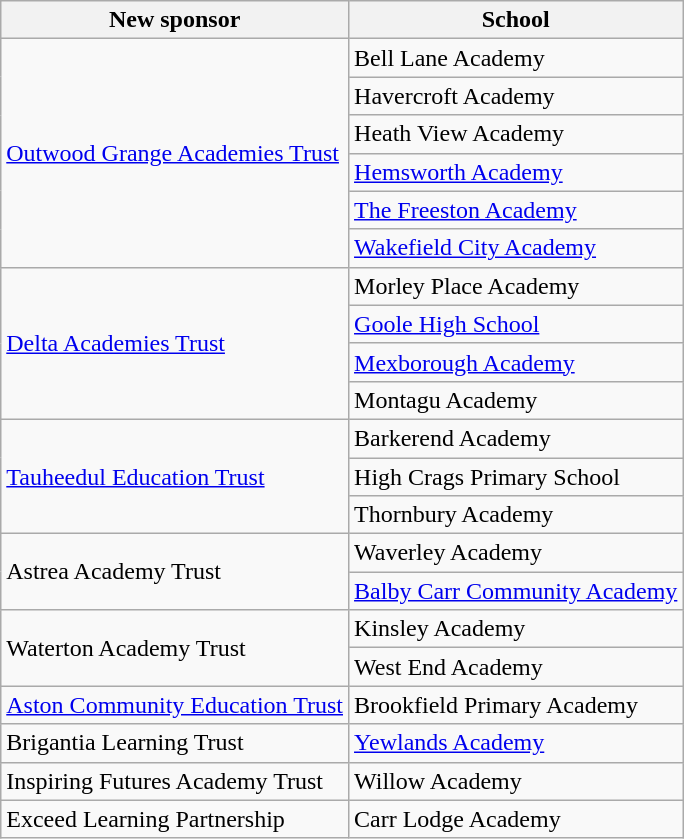<table class="wikitable">
<tr>
<th>New sponsor</th>
<th>School</th>
</tr>
<tr>
<td rowspan="6"><a href='#'>Outwood Grange Academies Trust</a></td>
<td>Bell Lane Academy</td>
</tr>
<tr>
<td>Havercroft Academy</td>
</tr>
<tr>
<td>Heath View Academy</td>
</tr>
<tr>
<td><a href='#'>Hemsworth Academy</a></td>
</tr>
<tr>
<td><a href='#'>The Freeston Academy</a></td>
</tr>
<tr>
<td><a href='#'>Wakefield City Academy</a></td>
</tr>
<tr>
<td rowspan="4"><a href='#'>Delta Academies Trust</a></td>
<td>Morley Place Academy</td>
</tr>
<tr>
<td><a href='#'>Goole High School</a></td>
</tr>
<tr>
<td><a href='#'>Mexborough Academy</a></td>
</tr>
<tr>
<td>Montagu Academy</td>
</tr>
<tr>
<td rowspan="3"><a href='#'>Tauheedul Education Trust</a></td>
<td>Barkerend Academy</td>
</tr>
<tr>
<td>High Crags Primary School</td>
</tr>
<tr>
<td>Thornbury Academy</td>
</tr>
<tr>
<td rowspan="2">Astrea Academy Trust</td>
<td>Waverley Academy</td>
</tr>
<tr>
<td><a href='#'>Balby Carr Community Academy</a></td>
</tr>
<tr>
<td rowspan="2">Waterton Academy Trust</td>
<td>Kinsley Academy</td>
</tr>
<tr>
<td>West End Academy</td>
</tr>
<tr>
<td><a href='#'>Aston Community Education Trust</a></td>
<td>Brookfield Primary Academy</td>
</tr>
<tr>
<td>Brigantia Learning Trust</td>
<td><a href='#'>Yewlands Academy</a></td>
</tr>
<tr>
<td>Inspiring Futures Academy Trust</td>
<td>Willow Academy</td>
</tr>
<tr>
<td>Exceed Learning Partnership</td>
<td>Carr Lodge Academy</td>
</tr>
</table>
